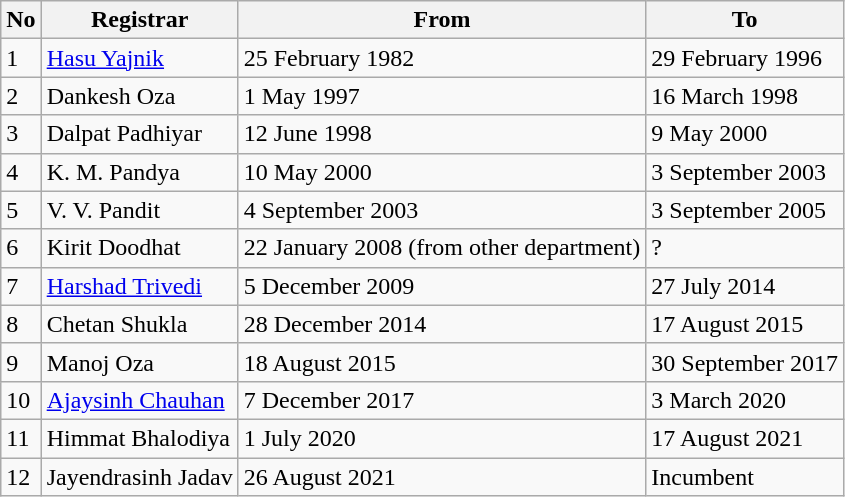<table class="wikitable">
<tr>
<th>No</th>
<th>Registrar</th>
<th>From</th>
<th>To</th>
</tr>
<tr>
<td>1</td>
<td><a href='#'>Hasu Yajnik</a></td>
<td>25 February 1982</td>
<td>29 February 1996</td>
</tr>
<tr>
<td>2</td>
<td>Dankesh Oza</td>
<td>1 May 1997</td>
<td>16 March 1998</td>
</tr>
<tr>
<td>3</td>
<td>Dalpat Padhiyar</td>
<td>12 June 1998</td>
<td>9 May 2000</td>
</tr>
<tr>
<td>4</td>
<td>K. M. Pandya</td>
<td>10 May 2000</td>
<td>3 September 2003</td>
</tr>
<tr>
<td>5</td>
<td>V. V. Pandit</td>
<td>4 September 2003</td>
<td>3 September 2005</td>
</tr>
<tr>
<td>6</td>
<td>Kirit Doodhat</td>
<td>22 January 2008 (from other department)</td>
<td>?</td>
</tr>
<tr>
<td>7</td>
<td><a href='#'>Harshad Trivedi</a></td>
<td>5 December 2009</td>
<td>27 July 2014</td>
</tr>
<tr>
<td>8</td>
<td>Chetan Shukla</td>
<td>28 December 2014</td>
<td>17 August 2015</td>
</tr>
<tr>
<td>9</td>
<td>Manoj Oza</td>
<td>18 August 2015</td>
<td>30 September 2017</td>
</tr>
<tr>
<td>10</td>
<td><a href='#'>Ajaysinh Chauhan</a></td>
<td>7 December 2017</td>
<td>3 March 2020</td>
</tr>
<tr>
<td>11</td>
<td>Himmat Bhalodiya</td>
<td>1 July 2020</td>
<td>17 August 2021</td>
</tr>
<tr>
<td>12</td>
<td>Jayendrasinh Jadav</td>
<td>26 August 2021</td>
<td>Incumbent</td>
</tr>
</table>
